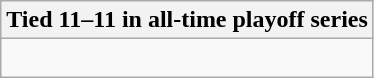<table class="wikitable collapsible collapsed">
<tr>
<th>Tied 11–11 in all-time playoff series</th>
</tr>
<tr>
<td><br>




















</td>
</tr>
</table>
